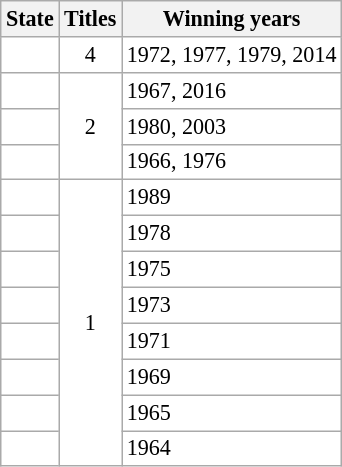<table class="wikitable sortable" style="margin: 1em 1em 1em 0; background: #FFFFFF; border: 1px #aaa solid; border-collapse: collapse; font-size: 92%;">
<tr>
<th>State</th>
<th>Titles</th>
<th>Winning years</th>
</tr>
<tr>
<td></td>
<td rowspan="1" align="center">4</td>
<td>1972, 1977, 1979, 2014</td>
</tr>
<tr>
<td></td>
<td rowspan="3" align="center">2</td>
<td>1967, 2016</td>
</tr>
<tr>
<td></td>
<td>1980, 2003</td>
</tr>
<tr>
<td></td>
<td>1966, 1976</td>
</tr>
<tr>
<td></td>
<td rowspan="8" align="center">1</td>
<td>1989</td>
</tr>
<tr>
<td></td>
<td>1978</td>
</tr>
<tr>
<td></td>
<td>1975</td>
</tr>
<tr>
<td></td>
<td>1973</td>
</tr>
<tr>
<td></td>
<td>1971</td>
</tr>
<tr>
<td></td>
<td>1969</td>
</tr>
<tr>
<td></td>
<td>1965</td>
</tr>
<tr>
<td></td>
<td>1964</td>
</tr>
</table>
